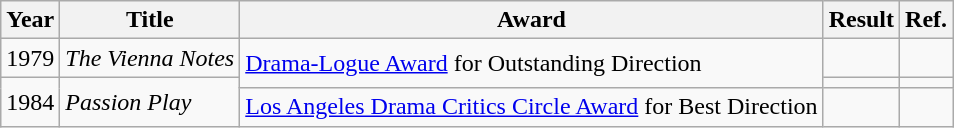<table class="wikitable sortable">
<tr>
<th>Year</th>
<th>Title</th>
<th>Award</th>
<th>Result</th>
<th>Ref.</th>
</tr>
<tr>
<td>1979</td>
<td><em>The Vienna Notes</em></td>
<td rowspan="2"><a href='#'>Drama-Logue Award</a> for Outstanding Direction</td>
<td></td>
<td></td>
</tr>
<tr>
<td rowspan="2">1984</td>
<td rowspan="2"><em>Passion Play</em></td>
<td></td>
<td></td>
</tr>
<tr>
<td><a href='#'>Los Angeles Drama Critics Circle Award</a> for Best Direction</td>
<td></td>
<td></td>
</tr>
</table>
